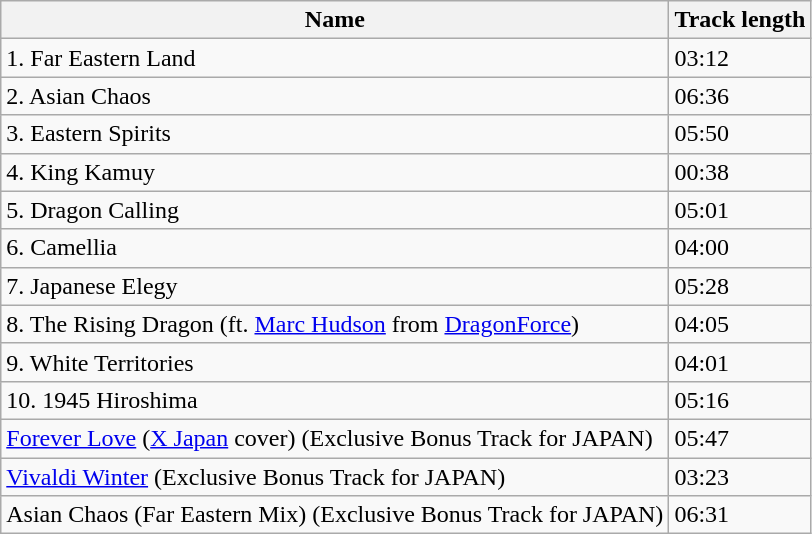<table class="wikitable">
<tr>
<th>Name</th>
<th>Track length</th>
</tr>
<tr>
<td>1. Far Eastern Land</td>
<td>03:12</td>
</tr>
<tr>
<td>2. Asian Chaos</td>
<td>06:36</td>
</tr>
<tr>
<td>3. Eastern Spirits</td>
<td>05:50</td>
</tr>
<tr>
<td>4. King Kamuy</td>
<td>00:38</td>
</tr>
<tr>
<td>5. Dragon Calling</td>
<td>05:01</td>
</tr>
<tr>
<td>6. Camellia</td>
<td>04:00</td>
</tr>
<tr>
<td>7. Japanese Elegy</td>
<td>05:28</td>
</tr>
<tr>
<td>8. The Rising Dragon (ft. <a href='#'>Marc Hudson</a> from <a href='#'>DragonForce</a>)</td>
<td>04:05</td>
</tr>
<tr>
<td>9. White Territories</td>
<td>04:01</td>
</tr>
<tr>
<td>10. 1945 Hiroshima</td>
<td>05:16</td>
</tr>
<tr>
<td><a href='#'>Forever Love</a> (<a href='#'>X Japan</a> cover) (Exclusive Bonus Track for JAPAN)</td>
<td>05:47</td>
</tr>
<tr>
<td><a href='#'>Vivaldi Winter</a> (Exclusive Bonus Track for JAPAN)</td>
<td>03:23</td>
</tr>
<tr>
<td>Asian Chaos (Far Eastern Mix) (Exclusive Bonus Track for JAPAN)</td>
<td>06:31</td>
</tr>
</table>
